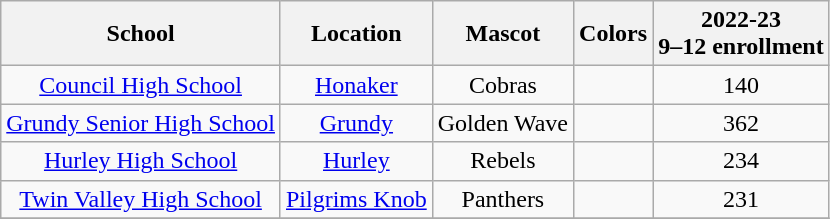<table class="wikitable" style="text-align:center;">
<tr>
<th>School</th>
<th>Location</th>
<th>Mascot</th>
<th>Colors</th>
<th>2022-23<br>9–12 enrollment</th>
</tr>
<tr>
<td><a href='#'>Council High School</a></td>
<td><a href='#'>Honaker</a></td>
<td>Cobras</td>
<td></td>
<td>140</td>
</tr>
<tr>
<td><a href='#'>Grundy Senior High School</a></td>
<td><a href='#'>Grundy</a></td>
<td>Golden Wave</td>
<td></td>
<td>362</td>
</tr>
<tr>
<td><a href='#'>Hurley High School</a></td>
<td><a href='#'>Hurley</a></td>
<td>Rebels</td>
<td></td>
<td>234</td>
</tr>
<tr>
<td><a href='#'>Twin Valley High School</a></td>
<td><a href='#'>Pilgrims Knob</a></td>
<td>Panthers</td>
<td></td>
<td>231</td>
</tr>
<tr>
</tr>
</table>
